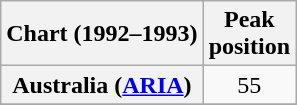<table class="wikitable sortable plainrowheaders" style="text-align:center">
<tr>
<th>Chart (1992–1993)</th>
<th>Peak<br>position</th>
</tr>
<tr>
<th scope="row">Australia (<a href='#'>ARIA</a>)</th>
<td>55</td>
</tr>
<tr>
</tr>
<tr>
</tr>
<tr>
</tr>
</table>
